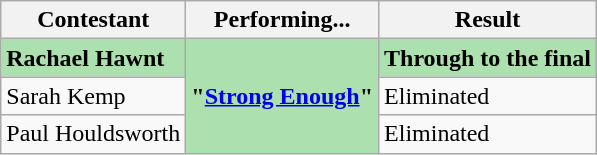<table class="wikitable">
<tr>
<th>Contestant</th>
<th>Performing...</th>
<th>Result</th>
</tr>
<tr>
<td style="background:#ACE1AF;"><strong>Rachael Hawnt</strong></td>
<td style="background:#ACE1AF;"rowspan="3"><strong>"<a href='#'>Strong Enough</a>"</strong></td>
<td style="background:#ACE1AF;"><strong>Through to the final</strong></td>
</tr>
<tr>
<td>Sarah Kemp</td>
<td>Eliminated</td>
</tr>
<tr>
<td>Paul Houldsworth</td>
<td>Eliminated</td>
</tr>
</table>
